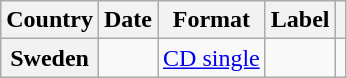<table class="wikitable plainrowheaders">
<tr>
<th scope="col">Country</th>
<th scope="col">Date</th>
<th scope="col">Format</th>
<th scope="col">Label</th>
<th scope="col"></th>
</tr>
<tr>
<th scope="row">Sweden</th>
<td></td>
<td><a href='#'>CD single</a></td>
<td></td>
<td></td>
</tr>
</table>
